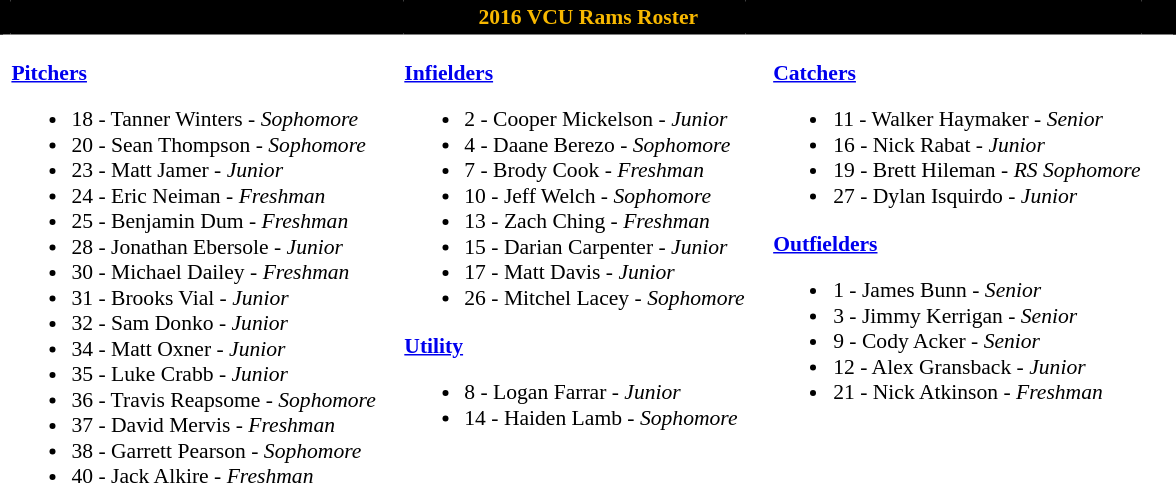<table class="toccolours" style="border-collapse:collapse; font-size:90%;">
<tr>
<td colspan="7" style="text-align:center; background:#000; color:#f8b800; border: 2px solid #000000;"><strong>2016 VCU Rams Roster</strong></td>
</tr>
<tr>
</tr>
<tr>
<td width="03"> </td>
<td valign="top"><br><strong><a href='#'>Pitchers</a></strong><ul><li>18 - Tanner Winters - <em>Sophomore</em></li><li>20 - Sean Thompson - <em>Sophomore</em></li><li>23 - Matt Jamer - <em>Junior</em></li><li>24 - Eric Neiman - <em>Freshman</em></li><li>25 - Benjamin Dum - <em>Freshman</em></li><li>28 - Jonathan Ebersole - <em>Junior</em></li><li>30 - Michael Dailey - <em>Freshman</em></li><li>31 - Brooks Vial - <em>Junior</em></li><li>32 - Sam Donko - <em>Junior</em></li><li>34 - Matt Oxner - <em>Junior</em></li><li>35 - Luke Crabb - <em>Junior</em></li><li>36 - Travis Reapsome - <em>Sophomore</em></li><li>37 - David Mervis - <em>Freshman</em></li><li>38 - Garrett Pearson - <em>Sophomore</em></li><li>40 - Jack Alkire - <em>Freshman</em></li></ul></td>
<td width="15"> </td>
<td valign="top"><br><strong><a href='#'>Infielders</a></strong><ul><li>2 - Cooper Mickelson - <em>Junior</em></li><li>4 - Daane Berezo - <em>Sophomore</em></li><li>7 - Brody Cook - <em>Freshman</em></li><li>10 - Jeff Welch - <em>Sophomore</em></li><li>13 - Zach Ching - <em>Freshman</em></li><li>15 - Darian Carpenter - <em>Junior</em></li><li>17 - Matt Davis - <em>Junior</em></li><li>26 - Mitchel Lacey - <em>Sophomore</em></li></ul><strong><a href='#'>Utility</a></strong><ul><li>8 - Logan Farrar - <em>Junior</em></li><li>14 - Haiden Lamb - <em>Sophomore</em></li></ul></td>
<td width="15"> </td>
<td valign="top"><br><strong><a href='#'>Catchers</a></strong><ul><li>11 - Walker Haymaker - <em>Senior</em></li><li>16 - Nick Rabat - <em>Junior</em></li><li>19 - Brett Hileman - <em>RS Sophomore</em></li><li>27 - Dylan Isquirdo - <em>Junior</em></li></ul><strong><a href='#'>Outfielders</a></strong><ul><li>1 - James Bunn - <em>Senior</em></li><li>3 - Jimmy Kerrigan - <em>Senior</em></li><li>9 - Cody Acker - <em>Senior</em></li><li>12 - Alex Gransback - <em>Junior</em></li><li>21 - Nick Atkinson - <em>Freshman</em></li></ul></td>
<td width="20"> </td>
</tr>
</table>
